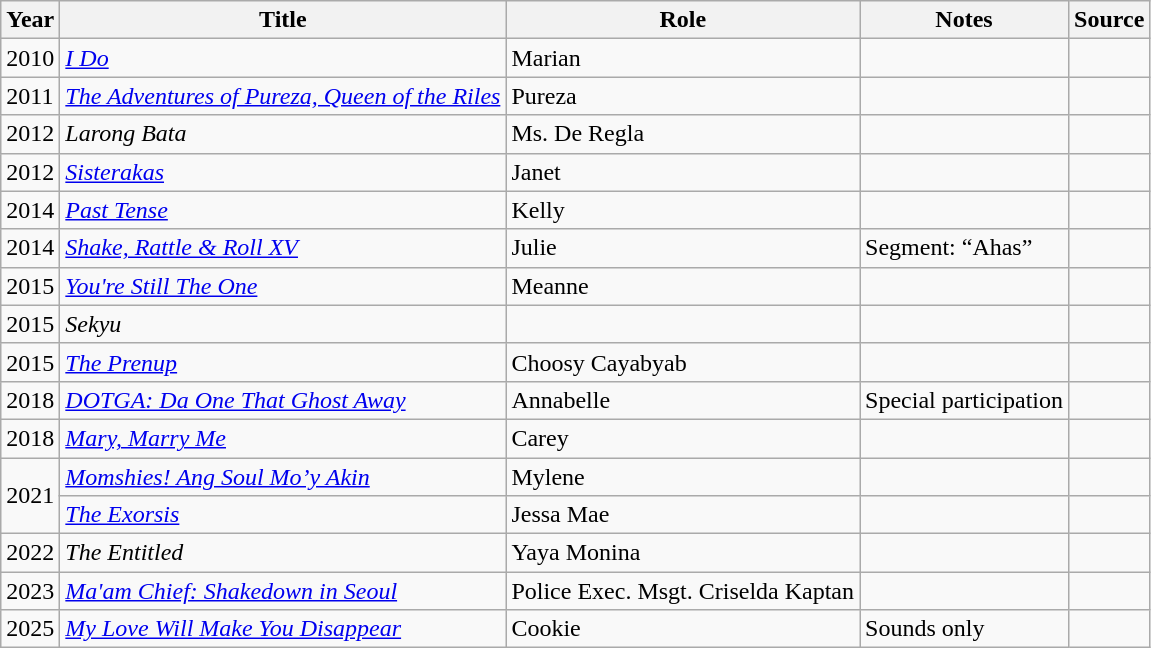<table class="wikitable sortable" >
<tr>
<th>Year</th>
<th>Title</th>
<th>Role</th>
<th class="unsortable">Notes </th>
<th class="unsortable">Source </th>
</tr>
<tr>
<td>2010</td>
<td><em><a href='#'>I Do</a></em></td>
<td>Marian</td>
<td></td>
<td></td>
</tr>
<tr>
<td>2011</td>
<td><em><a href='#'>The Adventures of Pureza, Queen of the Riles</a></em></td>
<td>Pureza</td>
<td></td>
<td></td>
</tr>
<tr>
<td>2012</td>
<td><em>Larong Bata</em></td>
<td>Ms. De Regla</td>
<td></td>
<td></td>
</tr>
<tr>
<td>2012</td>
<td><em><a href='#'>Sisterakas</a></em></td>
<td>Janet</td>
<td></td>
<td></td>
</tr>
<tr>
<td>2014</td>
<td><em><a href='#'>Past Tense</a></em></td>
<td>Kelly</td>
<td></td>
<td></td>
</tr>
<tr>
<td>2014</td>
<td><em><a href='#'>Shake, Rattle & Roll XV</a></em></td>
<td>Julie</td>
<td>Segment: “Ahas”</td>
<td></td>
</tr>
<tr>
<td>2015</td>
<td><em><a href='#'>You're Still The One</a></em></td>
<td>Meanne</td>
<td></td>
<td></td>
</tr>
<tr>
<td>2015</td>
<td><em>Sekyu</em></td>
<td></td>
<td></td>
<td></td>
</tr>
<tr>
<td>2015</td>
<td><em><a href='#'>The Prenup</a></em></td>
<td>Choosy Cayabyab</td>
<td></td>
<td></td>
</tr>
<tr>
<td>2018</td>
<td><em><a href='#'>DOTGA: Da One That Ghost Away</a></em></td>
<td>Annabelle</td>
<td>Special participation</td>
<td></td>
</tr>
<tr>
<td>2018</td>
<td><em><a href='#'>Mary, Marry Me</a></em></td>
<td>Carey</td>
<td></td>
<td></td>
</tr>
<tr>
<td rowspan="2">2021</td>
<td><em><a href='#'>Momshies! Ang Soul Mo’y Akin</a></em></td>
<td>Mylene</td>
<td></td>
<td></td>
</tr>
<tr>
<td><em><a href='#'>The Exorsis</a></em></td>
<td>Jessa Mae</td>
<td></td>
<td></td>
</tr>
<tr>
<td>2022</td>
<td><em>The Entitled</em></td>
<td>Yaya Monina</td>
<td></td>
<td></td>
</tr>
<tr>
<td>2023</td>
<td><em><a href='#'>Ma'am Chief: Shakedown in Seoul</a></em></td>
<td>Police Exec. Msgt. Criselda Kaptan</td>
<td></td>
<td></td>
</tr>
<tr>
<td>2025</td>
<td><em><a href='#'>My Love Will Make You Disappear</a></em></td>
<td>Cookie</td>
<td>Sounds only</td>
<td></td>
</tr>
</table>
